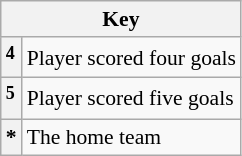<table class="wikitable plainrowheaders" style="font-size:90%">
<tr>
<th colspan="2" scope="col">Key</th>
</tr>
<tr>
<th style="text-align:left" scope="row"><sup>4</sup></th>
<td style="text-align:left">Player scored four goals</td>
</tr>
<tr>
<th style="text-align:left" scope="row"><sup>5</sup></th>
<td style="text-align:left">Player scored five goals</td>
</tr>
<tr>
<th style="text-align:left" scope="row">*</th>
<td style="text-align:left">The home team</td>
</tr>
</table>
